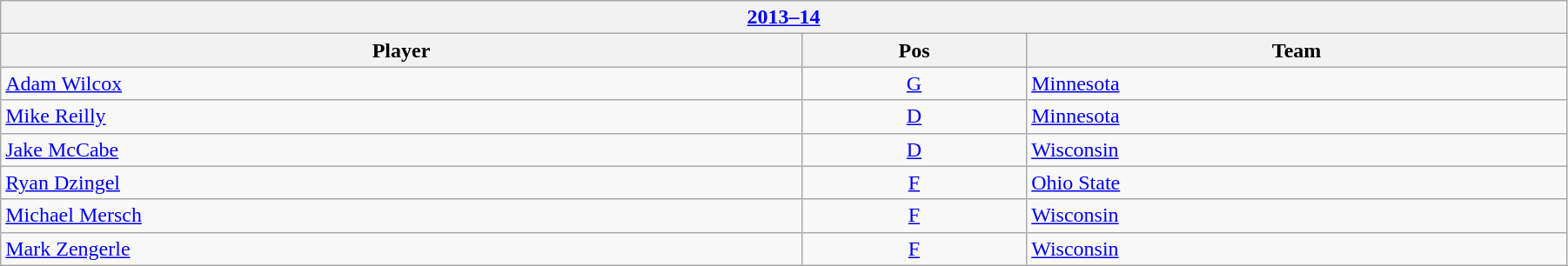<table class="wikitable" width=95%>
<tr>
<th colspan=3><a href='#'>2013–14</a></th>
</tr>
<tr>
<th>Player</th>
<th>Pos</th>
<th>Team</th>
</tr>
<tr>
<td><a href='#'>Adam Wilcox</a></td>
<td style="text-align:center;"><a href='#'>G</a></td>
<td><a href='#'>Minnesota</a></td>
</tr>
<tr>
<td><a href='#'>Mike Reilly</a></td>
<td style="text-align:center;"><a href='#'>D</a></td>
<td><a href='#'>Minnesota</a></td>
</tr>
<tr>
<td><a href='#'>Jake McCabe</a></td>
<td style="text-align:center;"><a href='#'>D</a></td>
<td><a href='#'>Wisconsin</a></td>
</tr>
<tr>
<td><a href='#'>Ryan Dzingel</a></td>
<td style="text-align:center;"><a href='#'>F</a></td>
<td><a href='#'>Ohio State</a></td>
</tr>
<tr>
<td><a href='#'>Michael Mersch</a></td>
<td style="text-align:center;"><a href='#'>F</a></td>
<td><a href='#'>Wisconsin</a></td>
</tr>
<tr>
<td><a href='#'>Mark Zengerle</a></td>
<td style="text-align:center;"><a href='#'>F</a></td>
<td><a href='#'>Wisconsin</a></td>
</tr>
</table>
